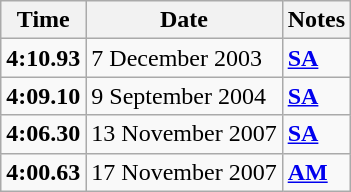<table class="wikitable">
<tr>
<th>Time</th>
<th>Date</th>
<th>Notes</th>
</tr>
<tr>
<td><strong>4:10.93</strong></td>
<td>7 December 2003</td>
<td><strong><a href='#'>SA</a></strong></td>
</tr>
<tr>
<td><strong>4:09.10</strong></td>
<td>9 September 2004</td>
<td><strong><a href='#'>SA</a></strong></td>
</tr>
<tr>
<td><strong>4:06.30</strong></td>
<td>13 November 2007</td>
<td><strong><a href='#'>SA</a></strong></td>
</tr>
<tr>
<td><strong>4:00.63</strong></td>
<td>17 November 2007</td>
<td><strong><a href='#'>AM</a></strong></td>
</tr>
</table>
